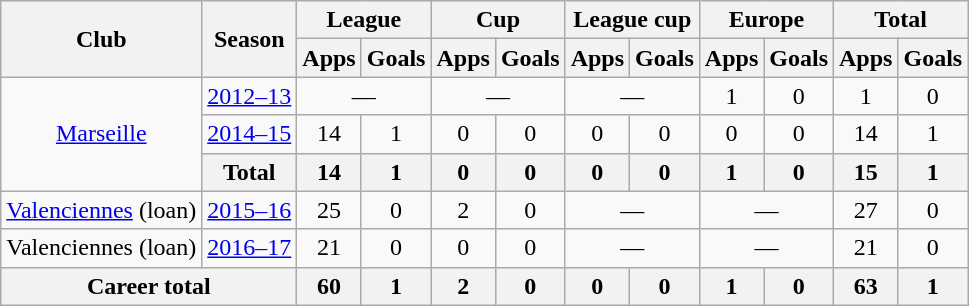<table class="wikitable" style="text-align:center">
<tr>
<th rowspan="2">Club</th>
<th rowspan="2">Season</th>
<th colspan="2">League</th>
<th colspan="2">Cup</th>
<th colspan="2">League cup</th>
<th colspan="2">Europe</th>
<th colspan="2">Total</th>
</tr>
<tr>
<th>Apps</th>
<th>Goals</th>
<th>Apps</th>
<th>Goals</th>
<th>Apps</th>
<th>Goals</th>
<th>Apps</th>
<th>Goals</th>
<th>Apps</th>
<th>Goals</th>
</tr>
<tr>
<td rowspan="3"><a href='#'>Marseille</a></td>
<td><a href='#'>2012–13</a></td>
<td colspan="2">—</td>
<td colspan="2">—</td>
<td colspan="2">—</td>
<td>1</td>
<td>0</td>
<td>1</td>
<td>0</td>
</tr>
<tr>
<td><a href='#'>2014–15</a></td>
<td>14</td>
<td>1</td>
<td>0</td>
<td>0</td>
<td>0</td>
<td>0</td>
<td>0</td>
<td>0</td>
<td>14</td>
<td>1</td>
</tr>
<tr>
<th>Total</th>
<th>14</th>
<th>1</th>
<th>0</th>
<th>0</th>
<th>0</th>
<th>0</th>
<th>1</th>
<th>0</th>
<th>15</th>
<th>1</th>
</tr>
<tr>
<td><a href='#'>Valenciennes</a> (loan)</td>
<td><a href='#'>2015–16</a></td>
<td>25</td>
<td>0</td>
<td>2</td>
<td>0</td>
<td colspan="2">—</td>
<td colspan="2">—</td>
<td>27</td>
<td>0</td>
</tr>
<tr>
<td>Valenciennes (loan)</td>
<td><a href='#'>2016–17</a></td>
<td>21</td>
<td>0</td>
<td>0</td>
<td>0</td>
<td colspan="2">—</td>
<td colspan="2">—</td>
<td>21</td>
<td>0</td>
</tr>
<tr>
<th colspan="2">Career total</th>
<th>60</th>
<th>1</th>
<th>2</th>
<th>0</th>
<th>0</th>
<th>0</th>
<th>1</th>
<th>0</th>
<th>63</th>
<th>1</th>
</tr>
</table>
